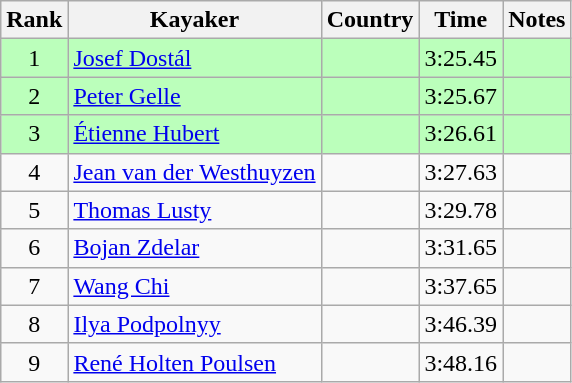<table class="wikitable" style="text-align:center">
<tr>
<th>Rank</th>
<th>Kayaker</th>
<th>Country</th>
<th>Time</th>
<th>Notes</th>
</tr>
<tr bgcolor=bbffbb>
<td>1</td>
<td align="left"><a href='#'>Josef Dostál</a></td>
<td align="left"></td>
<td>3:25.45</td>
<td></td>
</tr>
<tr bgcolor=bbffbb>
<td>2</td>
<td align="left"><a href='#'>Peter Gelle</a></td>
<td align="left"></td>
<td>3:25.67</td>
<td></td>
</tr>
<tr bgcolor=bbffbb>
<td>3</td>
<td align="left"><a href='#'>Étienne Hubert</a></td>
<td align="left"></td>
<td>3:26.61</td>
<td></td>
</tr>
<tr>
<td>4</td>
<td align="left"><a href='#'>Jean van der Westhuyzen</a></td>
<td align="left"></td>
<td>3:27.63</td>
<td></td>
</tr>
<tr>
<td>5</td>
<td align="left"><a href='#'>Thomas Lusty</a></td>
<td align="left"></td>
<td>3:29.78</td>
<td></td>
</tr>
<tr>
<td>6</td>
<td align="left"><a href='#'>Bojan Zdelar</a></td>
<td align="left"></td>
<td>3:31.65</td>
<td></td>
</tr>
<tr>
<td>7</td>
<td align="left"><a href='#'>Wang Chi</a></td>
<td align="left"></td>
<td>3:37.65</td>
<td></td>
</tr>
<tr>
<td>8</td>
<td align="left"><a href='#'>Ilya Podpolnyy</a></td>
<td align="left"></td>
<td>3:46.39</td>
<td></td>
</tr>
<tr>
<td>9</td>
<td align="left"><a href='#'>René Holten Poulsen</a></td>
<td align="left"></td>
<td>3:48.16</td>
<td></td>
</tr>
</table>
